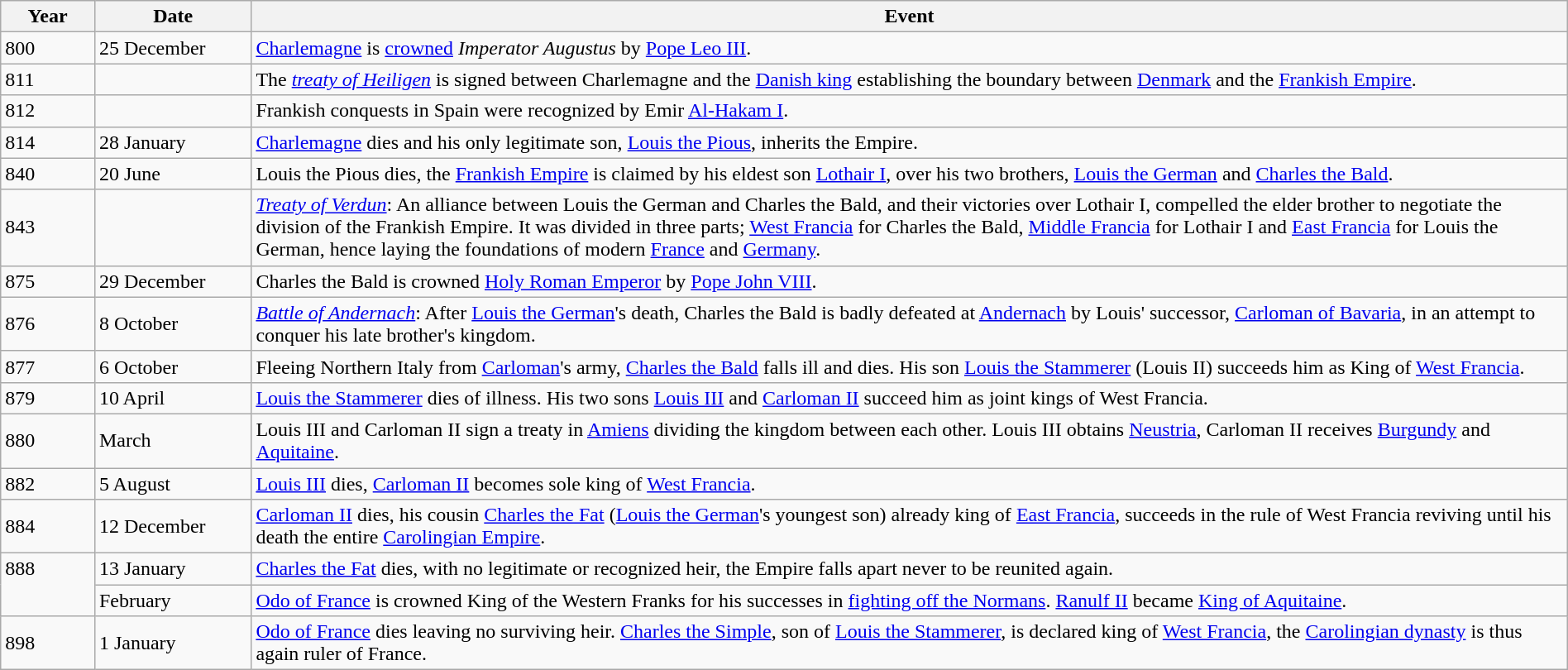<table class="wikitable" width="100%">
<tr>
<th style="width:6%">Year</th>
<th style="width:10%">Date</th>
<th>Event</th>
</tr>
<tr>
<td>800</td>
<td>25 December</td>
<td><a href='#'>Charlemagne</a> is <a href='#'>crowned</a> <em>Imperator Augustus</em> by <a href='#'>Pope Leo III</a>.</td>
</tr>
<tr>
<td>811</td>
<td></td>
<td>The <em><a href='#'>treaty of Heiligen</a></em> is signed between Charlemagne and the <a href='#'>Danish king</a> establishing the boundary between <a href='#'>Denmark</a> and the <a href='#'>Frankish Empire</a>.</td>
</tr>
<tr>
<td>812</td>
<td></td>
<td>Frankish conquests in Spain were recognized by Emir <a href='#'>Al-Hakam I</a>.</td>
</tr>
<tr>
<td>814</td>
<td>28 January</td>
<td><a href='#'>Charlemagne</a> dies and his only legitimate son, <a href='#'>Louis the Pious</a>, inherits the Empire.</td>
</tr>
<tr>
<td>840</td>
<td>20 June</td>
<td>Louis the Pious dies, the <a href='#'>Frankish Empire</a> is claimed by his eldest son <a href='#'>Lothair I</a>, over his two brothers, <a href='#'>Louis the German</a> and <a href='#'>Charles the Bald</a>.</td>
</tr>
<tr>
<td>843</td>
<td></td>
<td><em><a href='#'>Treaty of Verdun</a></em>: An alliance between Louis the German and Charles the Bald, and their victories over Lothair I, compelled the elder brother to negotiate the division of the Frankish Empire. It was divided in three parts; <a href='#'>West Francia</a> for Charles the Bald, <a href='#'>Middle Francia</a> for Lothair I and <a href='#'>East Francia</a> for Louis the German, hence laying the foundations of modern <a href='#'>France</a> and <a href='#'>Germany</a>.</td>
</tr>
<tr>
<td>875</td>
<td>29 December</td>
<td>Charles the Bald is crowned <a href='#'>Holy Roman Emperor</a> by <a href='#'>Pope John VIII</a>.</td>
</tr>
<tr>
<td>876</td>
<td>8 October</td>
<td><em><a href='#'>Battle of Andernach</a></em>: After <a href='#'>Louis the German</a>'s death, Charles the Bald is badly defeated at <a href='#'>Andernach</a> by Louis' successor, <a href='#'>Carloman of Bavaria</a>, in an attempt to conquer his late brother's kingdom.</td>
</tr>
<tr>
<td>877</td>
<td>6 October</td>
<td>Fleeing Northern Italy from <a href='#'>Carloman</a>'s army, <a href='#'>Charles the Bald</a> falls ill and dies. His son <a href='#'>Louis the Stammerer</a> (Louis II) succeeds him as King of <a href='#'>West Francia</a>.</td>
</tr>
<tr>
<td>879</td>
<td>10 April</td>
<td><a href='#'>Louis the Stammerer</a> dies of illness. His two sons <a href='#'>Louis III</a> and <a href='#'>Carloman II</a> succeed him as joint kings of West Francia.</td>
</tr>
<tr>
<td>880</td>
<td>March</td>
<td>Louis III and Carloman II sign a treaty in <a href='#'>Amiens</a> dividing the kingdom between each other. Louis III obtains <a href='#'>Neustria</a>, Carloman II receives <a href='#'>Burgundy</a> and <a href='#'>Aquitaine</a>.</td>
</tr>
<tr>
<td>882</td>
<td>5 August</td>
<td><a href='#'>Louis III</a> dies, <a href='#'>Carloman II</a> becomes sole king of <a href='#'>West Francia</a>.</td>
</tr>
<tr>
<td>884</td>
<td>12 December</td>
<td><a href='#'>Carloman II</a> dies, his cousin <a href='#'>Charles the Fat</a> (<a href='#'>Louis the German</a>'s youngest son) already king of <a href='#'>East Francia</a>, succeeds in the rule of West Francia reviving until his death the entire <a href='#'>Carolingian Empire</a>.</td>
</tr>
<tr>
<td rowspan="2" valign="top">888</td>
<td>13 January</td>
<td><a href='#'>Charles the Fat</a> dies, with no legitimate or recognized heir, the Empire falls apart never to be reunited again.</td>
</tr>
<tr>
<td>February</td>
<td><a href='#'>Odo of France</a> is crowned King of the Western Franks for his successes in <a href='#'>fighting off the Normans</a>. <a href='#'>Ranulf II</a> became <a href='#'>King of Aquitaine</a>.</td>
</tr>
<tr>
<td>898</td>
<td>1 January</td>
<td><a href='#'>Odo of France</a> dies leaving no surviving heir. <a href='#'>Charles the Simple</a>, son of <a href='#'>Louis the Stammerer</a>, is declared king of <a href='#'>West Francia</a>, the <a href='#'>Carolingian dynasty</a> is thus again ruler of France.</td>
</tr>
</table>
